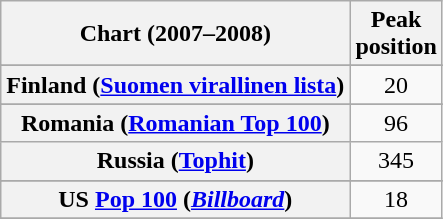<table class="wikitable sortable plainrowheaders">
<tr>
<th scope="col">Chart (2007–2008)</th>
<th scope="col">Peak<br>position</th>
</tr>
<tr>
</tr>
<tr>
</tr>
<tr>
</tr>
<tr>
</tr>
<tr>
<th scope="row">Finland (<a href='#'>Suomen virallinen lista</a>)</th>
<td align="center">20</td>
</tr>
<tr>
</tr>
<tr>
</tr>
<tr>
</tr>
<tr>
<th scope="row">Romania (<a href='#'>Romanian Top 100</a>)</th>
<td align="center">96</td>
</tr>
<tr>
<th scope="row">Russia (<a href='#'>Tophit</a>)</th>
<td align="center">345</td>
</tr>
<tr>
</tr>
<tr>
</tr>
<tr>
</tr>
<tr>
</tr>
<tr>
</tr>
<tr>
</tr>
<tr>
</tr>
<tr>
<th scope="row">US <a href='#'>Pop 100</a> (<em><a href='#'>Billboard</a></em>)</th>
<td align="center">18</td>
</tr>
<tr>
</tr>
</table>
